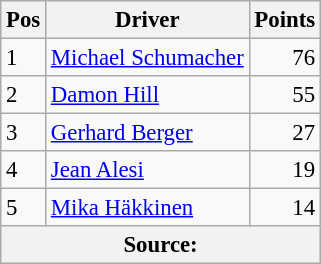<table class="wikitable" style="font-size: 95%;">
<tr>
<th>Pos</th>
<th>Driver</th>
<th>Points</th>
</tr>
<tr>
<td>1</td>
<td> <a href='#'>Michael Schumacher</a></td>
<td align="right">76</td>
</tr>
<tr>
<td>2</td>
<td> <a href='#'>Damon Hill</a></td>
<td align="right">55</td>
</tr>
<tr>
<td>3</td>
<td> <a href='#'>Gerhard Berger</a></td>
<td align="right">27</td>
</tr>
<tr>
<td>4</td>
<td> <a href='#'>Jean Alesi</a></td>
<td align="right">19</td>
</tr>
<tr>
<td>5</td>
<td> <a href='#'>Mika Häkkinen</a></td>
<td align="right">14</td>
</tr>
<tr>
<th colspan=4>Source:</th>
</tr>
</table>
